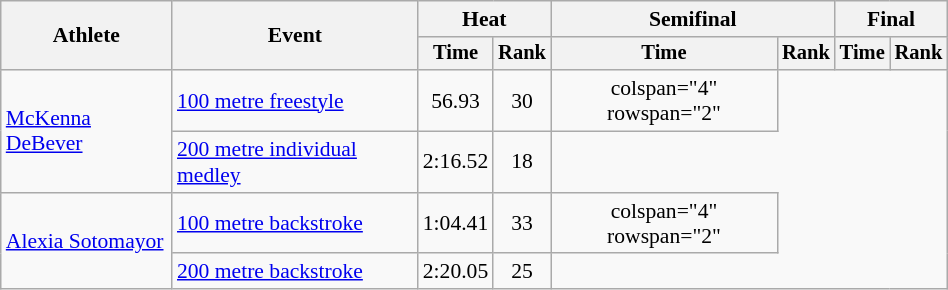<table class="wikitable" style="text-align:center; font-size:90%; width:50%;">
<tr>
<th rowspan="2">Athlete</th>
<th rowspan="2">Event</th>
<th colspan="2">Heat</th>
<th colspan="2">Semifinal</th>
<th colspan="2">Final</th>
</tr>
<tr style="font-size:95%">
<th>Time</th>
<th>Rank</th>
<th>Time</th>
<th>Rank</th>
<th>Time</th>
<th>Rank</th>
</tr>
<tr align=center>
<td align=left rowspan="2"><a href='#'>McKenna DeBever</a></td>
<td align=left><a href='#'>100 metre freestyle</a></td>
<td>56.93</td>
<td>30</td>
<td>colspan="4" rowspan="2" </td>
</tr>
<tr align=center>
<td align=left><a href='#'>200 metre individual medley</a></td>
<td>2:16.52</td>
<td>18</td>
</tr>
<tr align=center>
<td align=left rowspan="2"><a href='#'>Alexia Sotomayor</a></td>
<td align=left><a href='#'>100 metre backstroke</a></td>
<td>1:04.41</td>
<td>33</td>
<td>colspan="4" rowspan="2" </td>
</tr>
<tr align=center>
<td align=left><a href='#'>200 metre backstroke</a></td>
<td>2:20.05</td>
<td>25</td>
</tr>
</table>
